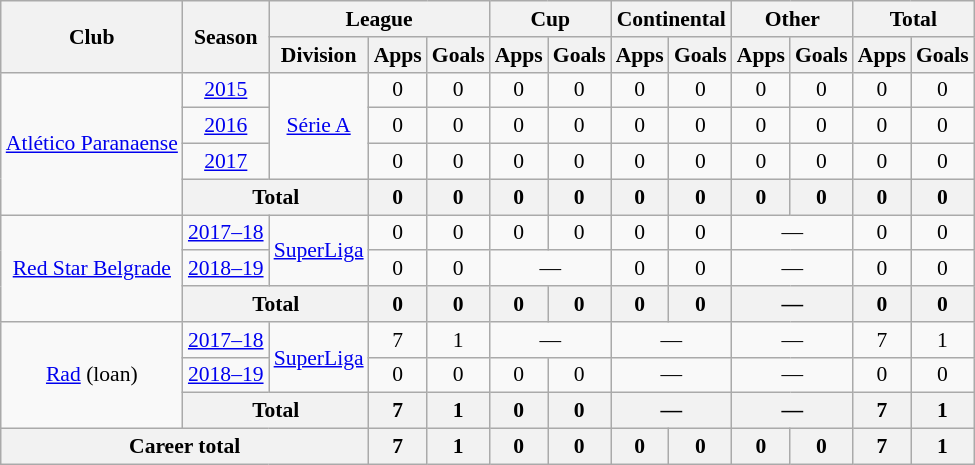<table class="wikitable" style="text-align: center;font-size:90%">
<tr>
<th rowspan="2">Club</th>
<th rowspan="2">Season</th>
<th colspan="3">League</th>
<th colspan="2">Cup</th>
<th colspan="2">Continental</th>
<th colspan="2">Other</th>
<th colspan="2">Total</th>
</tr>
<tr>
<th>Division</th>
<th>Apps</th>
<th>Goals</th>
<th>Apps</th>
<th>Goals</th>
<th>Apps</th>
<th>Goals</th>
<th>Apps</th>
<th>Goals</th>
<th>Apps</th>
<th>Goals</th>
</tr>
<tr>
<td rowspan="4" valign="center"><a href='#'>Atlético Paranaense</a></td>
<td><a href='#'>2015</a></td>
<td rowspan=3><a href='#'>Série A</a></td>
<td>0</td>
<td>0</td>
<td>0</td>
<td>0</td>
<td>0</td>
<td>0</td>
<td>0</td>
<td>0</td>
<td>0</td>
<td>0</td>
</tr>
<tr>
<td><a href='#'>2016</a></td>
<td>0</td>
<td>0</td>
<td>0</td>
<td>0</td>
<td>0</td>
<td>0</td>
<td>0</td>
<td>0</td>
<td>0</td>
<td>0</td>
</tr>
<tr>
<td><a href='#'>2017</a></td>
<td>0</td>
<td>0</td>
<td>0</td>
<td>0</td>
<td>0</td>
<td>0</td>
<td>0</td>
<td>0</td>
<td>0</td>
<td>0</td>
</tr>
<tr>
<th colspan="2">Total</th>
<th>0</th>
<th>0</th>
<th>0</th>
<th>0</th>
<th>0</th>
<th>0</th>
<th>0</th>
<th>0</th>
<th>0</th>
<th>0</th>
</tr>
<tr>
<td rowspan="3" valign="center"><a href='#'>Red Star Belgrade</a></td>
<td><a href='#'>2017–18</a></td>
<td rowspan=2><a href='#'>SuperLiga</a></td>
<td>0</td>
<td>0</td>
<td>0</td>
<td>0</td>
<td>0</td>
<td>0</td>
<td colspan="2">—</td>
<td>0</td>
<td>0</td>
</tr>
<tr>
<td><a href='#'>2018–19</a></td>
<td>0</td>
<td>0</td>
<td colspan="2">—</td>
<td>0</td>
<td>0</td>
<td colspan="2">—</td>
<td>0</td>
<td>0</td>
</tr>
<tr>
<th colspan="2">Total</th>
<th>0</th>
<th>0</th>
<th>0</th>
<th>0</th>
<th>0</th>
<th>0</th>
<th colspan="2">—</th>
<th>0</th>
<th>0</th>
</tr>
<tr>
<td rowspan="3" valign="center"><a href='#'>Rad</a> (loan)</td>
<td><a href='#'>2017–18</a></td>
<td rowspan=2><a href='#'>SuperLiga</a></td>
<td>7</td>
<td>1</td>
<td colspan="2">—</td>
<td colspan="2">—</td>
<td colspan="2">—</td>
<td>7</td>
<td>1</td>
</tr>
<tr>
<td><a href='#'>2018–19</a></td>
<td>0</td>
<td>0</td>
<td>0</td>
<td>0</td>
<td colspan="2">—</td>
<td colspan="2">—</td>
<td>0</td>
<td>0</td>
</tr>
<tr>
<th colspan="2">Total</th>
<th>7</th>
<th>1</th>
<th>0</th>
<th>0</th>
<th colspan="2">—</th>
<th colspan="2">—</th>
<th>7</th>
<th>1</th>
</tr>
<tr>
<th colspan="3">Career total</th>
<th>7</th>
<th>1</th>
<th>0</th>
<th>0</th>
<th>0</th>
<th>0</th>
<th>0</th>
<th>0</th>
<th>7</th>
<th>1</th>
</tr>
</table>
